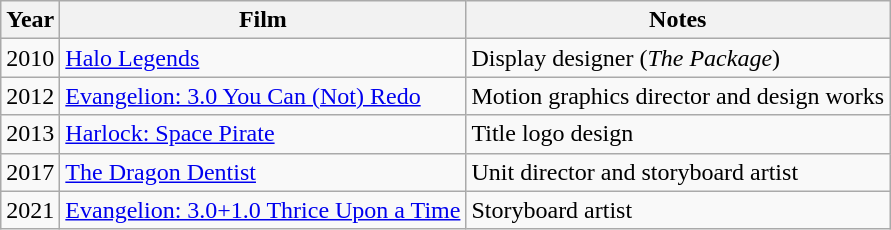<table class="wikitable">
<tr>
<th>Year</th>
<th>Film</th>
<th>Notes</th>
</tr>
<tr>
<td>2010</td>
<td><a href='#'>Halo Legends</a></td>
<td>Display designer (<em>The Package</em>)</td>
</tr>
<tr>
<td>2012</td>
<td><a href='#'>Evangelion: 3.0 You Can (Not) Redo</a></td>
<td>Motion graphics director and design works</td>
</tr>
<tr>
<td>2013</td>
<td><a href='#'>Harlock: Space Pirate</a></td>
<td>Title logo design</td>
</tr>
<tr>
<td>2017</td>
<td><a href='#'>The Dragon Dentist</a></td>
<td>Unit director and storyboard artist</td>
</tr>
<tr>
<td>2021</td>
<td><a href='#'>Evangelion: 3.0+1.0 Thrice Upon a Time</a></td>
<td>Storyboard artist</td>
</tr>
</table>
